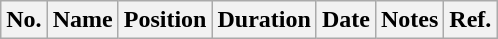<table class="wikitable">
<tr>
<th>No.</th>
<th>Name</th>
<th>Position</th>
<th>Duration</th>
<th>Date</th>
<th>Notes</th>
<th>Ref.</th>
</tr>
</table>
